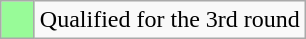<table class="wikitable">
<tr>
<td width=15px bgcolor=#98fb98></td>
<td>Qualified for the 3rd round</td>
</tr>
</table>
